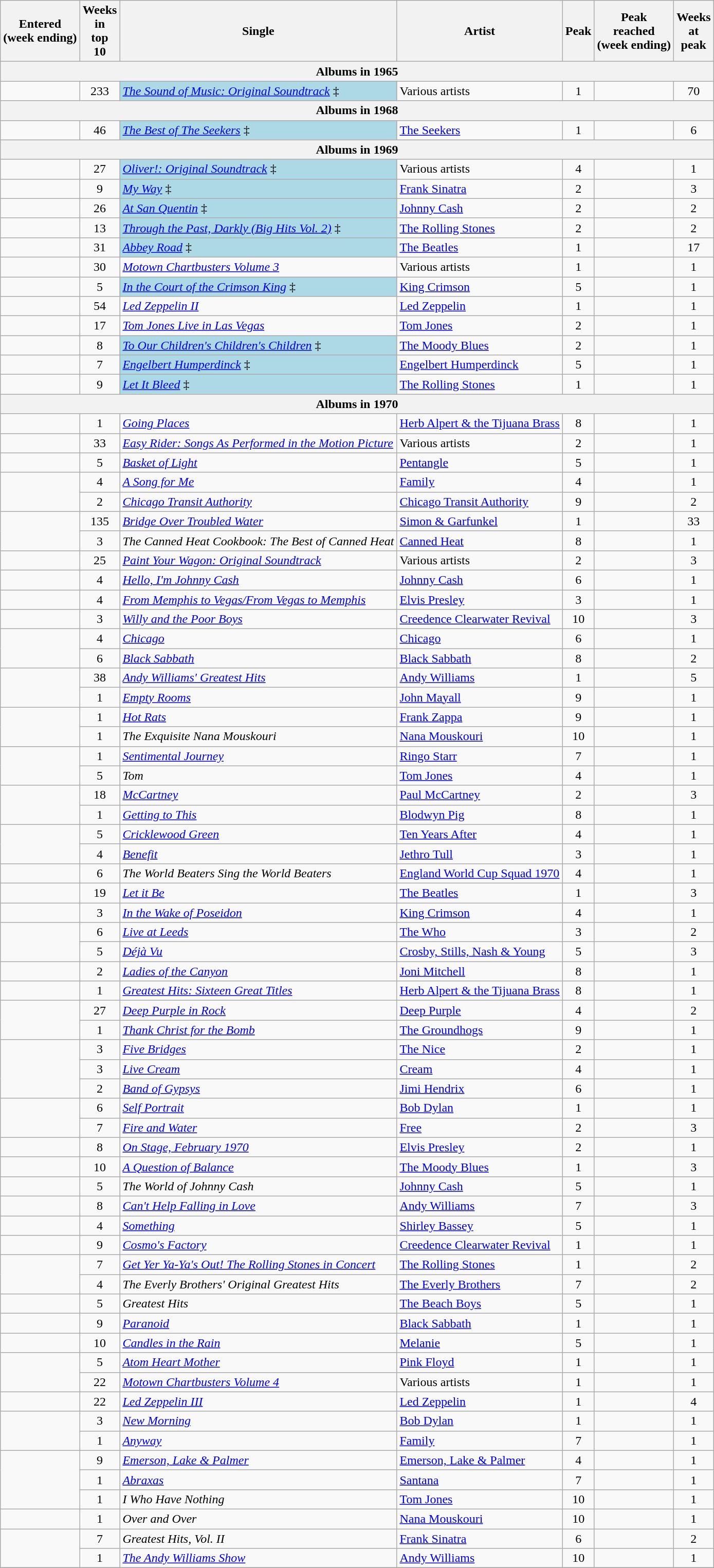<table class="wikitable sortable" style="text-align:center;">
<tr>
<th>Entered <br>(week ending)</th>
<th data-sort-type="number">Weeks<br>in<br>top<br>10</th>
<th>Single</th>
<th>Artist</th>
<th data-sort-type="number">Peak</th>
<th>Peak<br>reached <br>(week ending)</th>
<th data-sort-type="number">Weeks<br>at<br>peak</th>
</tr>
<tr>
<th colspan="7">Albums in  1965</th>
</tr>
<tr>
<td></td>
<td>233</td>
<td align="left" bgcolor=lightblue><em><a href='#'>The Sound of Music: Original Soundtrack</a></em> ‡</td>
<td align="left">Various artists</td>
<td>1</td>
<td></td>
<td>70</td>
</tr>
<tr>
<th colspan="7">Albums in  1968</th>
</tr>
<tr>
<td></td>
<td>46</td>
<td align="left" bgcolor=lightblue><em><a href='#'>The Best of The Seekers</a></em> ‡</td>
<td align="left"><a href='#'>The Seekers</a></td>
<td>1</td>
<td></td>
<td>6</td>
</tr>
<tr>
<th colspan="7">Albums in 1969</th>
</tr>
<tr>
<td></td>
<td>27</td>
<td align="left" bgcolor=lightblue><em><a href='#'>Oliver!: Original Soundtrack</a></em> ‡</td>
<td align="left">Various artists</td>
<td>4</td>
<td></td>
<td>1</td>
</tr>
<tr>
<td></td>
<td>9</td>
<td align="left" bgcolor=lightblue><em><a href='#'>My Way</a></em> ‡</td>
<td align="left"><a href='#'>Frank Sinatra</a></td>
<td>2</td>
<td></td>
<td>3</td>
</tr>
<tr>
<td></td>
<td>26</td>
<td align="left" bgcolor=lightblue><em><a href='#'>At San Quentin</a></em> ‡</td>
<td align="left"><a href='#'>Johnny Cash</a></td>
<td>2</td>
<td></td>
<td>2</td>
</tr>
<tr>
<td></td>
<td>13</td>
<td align="left" bgcolor=lightblue><em><a href='#'>Through the Past, Darkly (Big Hits Vol. 2)</a></em> ‡</td>
<td align="left"><a href='#'>The Rolling Stones</a></td>
<td>2</td>
<td></td>
<td>2</td>
</tr>
<tr>
<td></td>
<td>31</td>
<td align="left" bgcolor=lightblue><em><a href='#'>Abbey Road</a></em> ‡</td>
<td align="left"><a href='#'>The Beatles</a></td>
<td>1</td>
<td></td>
<td>17</td>
</tr>
<tr>
<td></td>
<td>30</td>
<td align="left"><em><a href='#'>Motown Chartbusters Volume 3</a></em></td>
<td align="left">Various artists</td>
<td>1</td>
<td></td>
<td>1</td>
</tr>
<tr>
<td></td>
<td>5</td>
<td align="left" bgcolor=lightblue><em><a href='#'>In the Court of the Crimson King</a></em> ‡</td>
<td align="left"><a href='#'>King Crimson</a></td>
<td>5</td>
<td></td>
<td>1</td>
</tr>
<tr>
<td></td>
<td>54</td>
<td align="left"><em><a href='#'>Led Zeppelin II</a></em></td>
<td align="left"><a href='#'>Led Zeppelin</a></td>
<td>1</td>
<td></td>
<td>1</td>
</tr>
<tr>
<td></td>
<td>17</td>
<td align="left"><em><a href='#'>Tom Jones Live in Las Vegas</a></em></td>
<td align="left"><a href='#'>Tom Jones</a></td>
<td>2</td>
<td></td>
<td>1</td>
</tr>
<tr>
<td></td>
<td>8</td>
<td align="left" bgcolor=lightblue><em><a href='#'>To Our Children's Children's Children</a></em> ‡</td>
<td align="left"><a href='#'>The Moody Blues</a></td>
<td>2</td>
<td></td>
<td>1</td>
</tr>
<tr>
<td></td>
<td>7</td>
<td align="left" bgcolor=lightblue><em><a href='#'>Engelbert Humperdinck</a></em> ‡</td>
<td align="left"><a href='#'>Engelbert Humperdinck</a></td>
<td>5</td>
<td></td>
<td>1</td>
</tr>
<tr>
<td></td>
<td>9</td>
<td align="left" bgcolor=lightblue><em><a href='#'>Let It Bleed</a></em> ‡</td>
<td align="left"><a href='#'>The Rolling Stones</a></td>
<td>1</td>
<td></td>
<td>1</td>
</tr>
<tr>
<th colspan="7">Albums in 1970</th>
</tr>
<tr>
<td></td>
<td>1</td>
<td align="left"><em><a href='#'>Going Places</a></em> </td>
<td align="left"><a href='#'>Herb Alpert & the Tijuana Brass</a></td>
<td>8</td>
<td></td>
<td>1</td>
</tr>
<tr>
<td></td>
<td>33</td>
<td align="left"><em><a href='#'>Easy Rider: Songs As Performed in the Motion Picture</a></em></td>
<td align="left">Various artists</td>
<td>2</td>
<td></td>
<td>1</td>
</tr>
<tr>
<td></td>
<td>5</td>
<td align="left"><em><a href='#'>Basket of Light</a></em></td>
<td align="left"><a href='#'>Pentangle</a></td>
<td>5</td>
<td></td>
<td>1</td>
</tr>
<tr>
<td rowspan="2"></td>
<td>4</td>
<td align="left"><em><a href='#'>A Song for Me</a></em></td>
<td align="left"><a href='#'>Family</a></td>
<td>4</td>
<td></td>
<td>1</td>
</tr>
<tr>
<td>2</td>
<td align="left"><em><a href='#'>Chicago Transit Authority</a></em></td>
<td align="left"><a href='#'>Chicago Transit Authority</a></td>
<td>9</td>
<td></td>
<td>2</td>
</tr>
<tr>
<td rowspan="2"></td>
<td>135</td>
<td align="left"><em><a href='#'>Bridge Over Troubled Water</a></em></td>
<td align="left"><a href='#'>Simon & Garfunkel</a></td>
<td>1</td>
<td></td>
<td>33</td>
</tr>
<tr>
<td>3</td>
<td align="left"><em>The Canned Heat Cookbook: The Best of Canned Heat</em></td>
<td align="left"><a href='#'>Canned Heat</a></td>
<td>8</td>
<td></td>
<td>1</td>
</tr>
<tr>
<td></td>
<td>25</td>
<td align="left"><em><a href='#'>Paint Your Wagon: Original Soundtrack</a></em></td>
<td align="left">Various artists</td>
<td>2</td>
<td></td>
<td>3</td>
</tr>
<tr>
<td></td>
<td>4</td>
<td align="left"><em><a href='#'>Hello, I'm Johnny Cash</a></em></td>
<td align="left"><a href='#'>Johnny Cash</a></td>
<td>6</td>
<td></td>
<td>1</td>
</tr>
<tr>
<td></td>
<td>4</td>
<td align="left"><em><a href='#'>From Memphis to Vegas/From Vegas to Memphis</a></em></td>
<td align="left"><a href='#'>Elvis Presley</a></td>
<td>3</td>
<td></td>
<td>1</td>
</tr>
<tr>
<td></td>
<td>3</td>
<td align="left"><em><a href='#'>Willy and the Poor Boys</a></em></td>
<td align="left"><a href='#'>Creedence Clearwater Revival</a></td>
<td>10</td>
<td></td>
<td>3</td>
</tr>
<tr>
<td rowspan="2"></td>
<td>4</td>
<td align="left"><em><a href='#'>Chicago</a></em></td>
<td align="left"><a href='#'>Chicago</a></td>
<td>6</td>
<td></td>
<td>1</td>
</tr>
<tr>
<td>6</td>
<td align="left"><em><a href='#'>Black Sabbath</a></em></td>
<td align="left"><a href='#'>Black Sabbath</a></td>
<td>8</td>
<td></td>
<td>2</td>
</tr>
<tr>
<td rowspan="2"></td>
<td>38</td>
<td align="left"><em><a href='#'>Andy Williams' Greatest Hits</a></em></td>
<td align="left"><a href='#'>Andy Williams</a></td>
<td>1</td>
<td></td>
<td>5</td>
</tr>
<tr>
<td>1</td>
<td align="left"><em><a href='#'>Empty Rooms</a></em></td>
<td align="left"><a href='#'>John Mayall</a></td>
<td>9</td>
<td></td>
<td>1</td>
</tr>
<tr>
<td rowspan="2"></td>
<td>1</td>
<td align="left"><em><a href='#'>Hot Rats</a></em></td>
<td align="left"><a href='#'>Frank Zappa</a></td>
<td>9</td>
<td></td>
<td>1</td>
</tr>
<tr>
<td>1</td>
<td align="left"><em>The Exquisite Nana Mouskouri</em></td>
<td align="left"><a href='#'>Nana Mouskouri</a></td>
<td>10</td>
<td></td>
<td>1</td>
</tr>
<tr>
<td rowspan="2"></td>
<td>1</td>
<td align="left"><em><a href='#'>Sentimental Journey</a></em></td>
<td align="left"><a href='#'>Ringo Starr</a></td>
<td>7</td>
<td></td>
<td>1</td>
</tr>
<tr>
<td>5</td>
<td align="left"><em>Tom</em></td>
<td align="left"><a href='#'>Tom Jones</a></td>
<td>4</td>
<td></td>
<td>1</td>
</tr>
<tr>
<td rowspan="2"></td>
<td>18</td>
<td align="left"><em><a href='#'>McCartney</a></em></td>
<td align="left"><a href='#'>Paul McCartney</a></td>
<td>2</td>
<td></td>
<td>3</td>
</tr>
<tr>
<td>1</td>
<td align="left"><em><a href='#'>Getting to This</a></em></td>
<td align="left"><a href='#'>Blodwyn Pig</a></td>
<td>8</td>
<td></td>
<td>1</td>
</tr>
<tr>
<td rowspan="2"></td>
<td>5</td>
<td align="left"><em><a href='#'>Cricklewood Green</a></em></td>
<td align="left"><a href='#'>Ten Years After</a></td>
<td>4</td>
<td></td>
<td>1</td>
</tr>
<tr>
<td>4</td>
<td align="left"><em><a href='#'>Benefit</a></em></td>
<td align="left"><a href='#'>Jethro Tull</a></td>
<td>3</td>
<td></td>
<td>1</td>
</tr>
<tr>
<td></td>
<td>6</td>
<td align="left"><em>The World Beaters Sing the World Beaters</em></td>
<td align="left"><a href='#'>England World Cup Squad 1970</a></td>
<td>4</td>
<td></td>
<td>1</td>
</tr>
<tr>
<td></td>
<td>19</td>
<td align="left"><em><a href='#'>Let it Be</a></em></td>
<td align="left"><a href='#'>The Beatles</a></td>
<td>1</td>
<td></td>
<td>3</td>
</tr>
<tr>
<td></td>
<td>3</td>
<td align="left"><em><a href='#'>In the Wake of Poseidon</a></em></td>
<td align="left"><a href='#'>King Crimson</a></td>
<td>4</td>
<td></td>
<td>1</td>
</tr>
<tr>
<td rowspan="2"></td>
<td>6</td>
<td align="left"><em><a href='#'>Live at Leeds</a></em></td>
<td align="left"><a href='#'>The Who</a></td>
<td>3</td>
<td></td>
<td>2</td>
</tr>
<tr>
<td>5</td>
<td align="left"><em><a href='#'>Déjà Vu</a></em></td>
<td align="left"><a href='#'>Crosby, Stills, Nash & Young</a></td>
<td>5</td>
<td></td>
<td>3</td>
</tr>
<tr>
<td></td>
<td>2</td>
<td align="left"><em><a href='#'>Ladies of the Canyon</a></em></td>
<td align="left"><a href='#'>Joni Mitchell</a></td>
<td>8</td>
<td></td>
<td>1</td>
</tr>
<tr>
<td></td>
<td>1</td>
<td align="left"><em><a href='#'>Greatest Hits: Sixteen Great Titles</a></em></td>
<td align="left"><a href='#'>Herb Alpert & the Tijuana Brass</a></td>
<td>8</td>
<td></td>
<td>1</td>
</tr>
<tr>
<td rowspan="2"></td>
<td>27</td>
<td align="left"><em><a href='#'>Deep Purple in Rock</a></em></td>
<td align="left"><a href='#'>Deep Purple</a></td>
<td>4</td>
<td></td>
<td>2</td>
</tr>
<tr>
<td>1</td>
<td align="left"><em><a href='#'>Thank Christ for the Bomb</a></em></td>
<td align="left"><a href='#'>The Groundhogs</a></td>
<td>9</td>
<td></td>
<td>1</td>
</tr>
<tr>
<td rowspan="3"></td>
<td>3</td>
<td align="left"><em><a href='#'>Five Bridges</a></em></td>
<td align="left"><a href='#'>The Nice</a></td>
<td>2</td>
<td></td>
<td>1</td>
</tr>
<tr>
<td>3</td>
<td align="left"><em><a href='#'>Live Cream</a></em></td>
<td align="left"><a href='#'>Cream</a></td>
<td>4</td>
<td></td>
<td>1</td>
</tr>
<tr>
<td>2</td>
<td align="left"><em><a href='#'>Band of Gypsys</a></em></td>
<td align="left"><a href='#'>Jimi Hendrix</a></td>
<td>6</td>
<td></td>
<td>1</td>
</tr>
<tr>
<td rowspan="2"></td>
<td>6</td>
<td align="left"><em><a href='#'>Self Portrait</a></em></td>
<td align="left"><a href='#'>Bob Dylan</a></td>
<td>1</td>
<td></td>
<td>1</td>
</tr>
<tr>
<td>7</td>
<td align="left"><em><a href='#'>Fire and Water</a></em></td>
<td align="left"><a href='#'>Free</a></td>
<td>2</td>
<td></td>
<td>3</td>
</tr>
<tr>
<td></td>
<td>8</td>
<td align="left"><em><a href='#'>On Stage, February 1970</a></em></td>
<td align="left"><a href='#'>Elvis Presley</a></td>
<td>2</td>
<td></td>
<td>1</td>
</tr>
<tr>
<td></td>
<td>10</td>
<td align="left"><em><a href='#'>A Question of Balance</a></em></td>
<td align="left"><a href='#'>The Moody Blues</a></td>
<td>1</td>
<td></td>
<td>3</td>
</tr>
<tr>
<td></td>
<td>5</td>
<td align="left"><em>The World of Johnny Cash</em></td>
<td align="left"><a href='#'>Johnny Cash</a></td>
<td>5</td>
<td></td>
<td>1</td>
</tr>
<tr>
<td></td>
<td>8</td>
<td align="left"><em><a href='#'>Can't Help Falling in Love</a></em></td>
<td align="left"><a href='#'>Andy Williams</a></td>
<td>7</td>
<td></td>
<td>3</td>
</tr>
<tr>
<td></td>
<td>4</td>
<td align="left"><em><a href='#'>Something</a></em></td>
<td align="left"><a href='#'>Shirley Bassey</a></td>
<td>5</td>
<td></td>
<td>1</td>
</tr>
<tr>
<td></td>
<td>9</td>
<td align="left"><em><a href='#'>Cosmo's Factory</a></em></td>
<td align="left"><a href='#'>Creedence Clearwater Revival</a></td>
<td>1</td>
<td></td>
<td>1</td>
</tr>
<tr>
<td rowspan="2"></td>
<td>7</td>
<td align="left"><em><a href='#'>Get Yer Ya-Ya's Out! The Rolling Stones in Concert</a></em></td>
<td align="left"><a href='#'>The Rolling Stones</a></td>
<td>1</td>
<td></td>
<td>2</td>
</tr>
<tr>
<td>4</td>
<td align="left"><em>The Everly Brothers' Original Greatest Hits</em></td>
<td align="left"><a href='#'>The Everly Brothers</a></td>
<td>7</td>
<td></td>
<td>2</td>
</tr>
<tr>
<td></td>
<td>5</td>
<td align="left"><em>Greatest Hits</em></td>
<td align="left"><a href='#'>The Beach Boys</a></td>
<td>5</td>
<td></td>
<td>1</td>
</tr>
<tr>
<td></td>
<td>9</td>
<td align="left"><em><a href='#'>Paranoid</a></em></td>
<td align="left"><a href='#'>Black Sabbath</a></td>
<td>1</td>
<td></td>
<td>1</td>
</tr>
<tr>
<td></td>
<td>10</td>
<td align="left"><em><a href='#'>Candles in the Rain</a></em></td>
<td align="left"><a href='#'>Melanie</a></td>
<td>5</td>
<td></td>
<td>1</td>
</tr>
<tr>
<td rowspan="2"></td>
<td>5</td>
<td align="left"><em><a href='#'>Atom Heart Mother</a></em></td>
<td align="left"><a href='#'>Pink Floyd</a></td>
<td>1</td>
<td></td>
<td>1</td>
</tr>
<tr>
<td>22</td>
<td align="left"><em><a href='#'>Motown Chartbusters Volume 4</a></em></td>
<td align="left">Various artists</td>
<td>1</td>
<td></td>
<td>1</td>
</tr>
<tr>
<td></td>
<td>22</td>
<td align="left"><em><a href='#'>Led Zeppelin III</a></em></td>
<td align="left"><a href='#'>Led Zeppelin</a></td>
<td>1</td>
<td></td>
<td>4</td>
</tr>
<tr>
<td rowspan="2"></td>
<td>3</td>
<td align="left"><em><a href='#'>New Morning</a></em></td>
<td align="left"><a href='#'>Bob Dylan</a></td>
<td>1</td>
<td></td>
<td>1</td>
</tr>
<tr>
<td>1</td>
<td align="left"><em><a href='#'>Anyway</a></em></td>
<td align="left"><a href='#'>Family</a></td>
<td>7</td>
<td></td>
<td>1</td>
</tr>
<tr>
<td rowspan="3"></td>
<td>9</td>
<td align="left"><em><a href='#'>Emerson, Lake & Palmer</a></em></td>
<td align="left"><a href='#'>Emerson, Lake & Palmer</a></td>
<td>4</td>
<td></td>
<td>1</td>
</tr>
<tr>
<td>1</td>
<td align="left"><em><a href='#'>Abraxas</a></em></td>
<td align="left"><a href='#'>Santana</a></td>
<td>7</td>
<td></td>
<td>1</td>
</tr>
<tr>
<td>1</td>
<td align="left"><em>I Who Have Nothing</em></td>
<td align="left"><a href='#'>Tom Jones</a></td>
<td>10</td>
<td></td>
<td>1</td>
</tr>
<tr>
<td></td>
<td>1</td>
<td align="left"><em>Over and Over</em></td>
<td align="left"><a href='#'>Nana Mouskouri</a></td>
<td>10</td>
<td></td>
<td>1</td>
</tr>
<tr>
<td rowspan="2"></td>
<td>7</td>
<td align="left"><em>Greatest Hits, Vol. II</em></td>
<td align="left"><a href='#'>Frank Sinatra</a></td>
<td>6</td>
<td></td>
<td>2</td>
</tr>
<tr>
<td>1</td>
<td align="left"><em><a href='#'>The Andy Williams Show</a></em></td>
<td align="left"><a href='#'>Andy Williams</a></td>
<td>10</td>
<td></td>
<td>1</td>
</tr>
<tr>
</tr>
</table>
